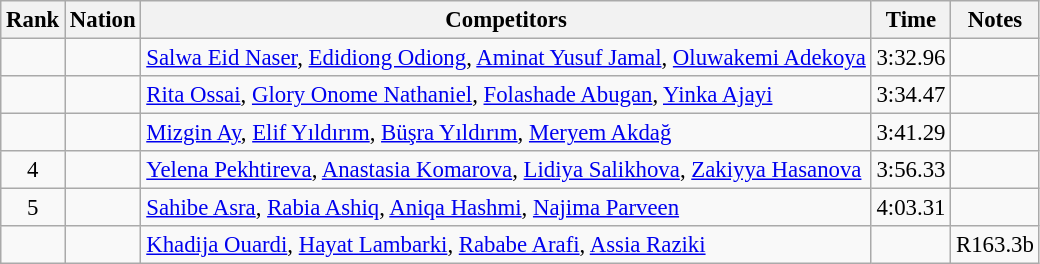<table class="wikitable sortable" style="text-align:center; font-size:95%">
<tr>
<th>Rank</th>
<th>Nation</th>
<th>Competitors</th>
<th>Time</th>
<th>Notes</th>
</tr>
<tr>
<td></td>
<td align=left></td>
<td align=left><a href='#'>Salwa Eid Naser</a>, <a href='#'>Edidiong Odiong</a>, <a href='#'>Aminat Yusuf Jamal</a>, <a href='#'>Oluwakemi Adekoya</a></td>
<td>3:32.96</td>
<td></td>
</tr>
<tr>
<td></td>
<td align=left></td>
<td align=left><a href='#'>Rita Ossai</a>, <a href='#'>Glory Onome Nathaniel</a>, <a href='#'>Folashade Abugan</a>, <a href='#'>Yinka Ajayi</a></td>
<td>3:34.47</td>
<td></td>
</tr>
<tr>
<td></td>
<td align=left></td>
<td align=left><a href='#'>Mizgin Ay</a>, <a href='#'>Elif Yıldırım</a>, <a href='#'>Büşra Yıldırım</a>, <a href='#'>Meryem Akdağ</a></td>
<td>3:41.29</td>
<td></td>
</tr>
<tr>
<td>4</td>
<td align=left></td>
<td align=left><a href='#'>Yelena Pekhtireva</a>, <a href='#'>Anastasia Komarova</a>, <a href='#'>Lidiya Salikhova</a>, <a href='#'>Zakiyya Hasanova</a></td>
<td>3:56.33</td>
<td></td>
</tr>
<tr>
<td>5</td>
<td align=left></td>
<td align=left><a href='#'>Sahibe Asra</a>, <a href='#'>Rabia Ashiq</a>, <a href='#'>Aniqa Hashmi</a>, <a href='#'>Najima Parveen</a></td>
<td>4:03.31</td>
<td></td>
</tr>
<tr>
<td></td>
<td align=left></td>
<td align=left><a href='#'>Khadija Ouardi</a>, <a href='#'>Hayat Lambarki</a>, <a href='#'>Rababe Arafi</a>, <a href='#'>Assia Raziki</a></td>
<td></td>
<td>R163.3b</td>
</tr>
</table>
